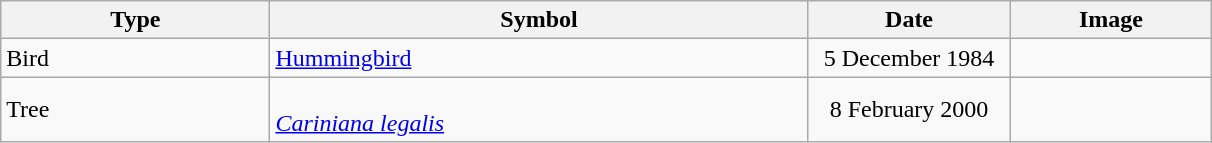<table class="wikitable">
<tr>
<th width="20%">Type</th>
<th width="40%">Symbol</th>
<th width="15%">Date</th>
<th width="15%">Image</th>
</tr>
<tr>
<td>Bird</td>
<td><a href='#'>Hummingbird</a></td>
<td align="center">5 December 1984</td>
<td></td>
</tr>
<tr>
<td>Tree</td>
<td><br><em><a href='#'>Cariniana legalis</a></em></td>
<td align="center">8 February 2000</td>
<td align="center"></td>
</tr>
</table>
